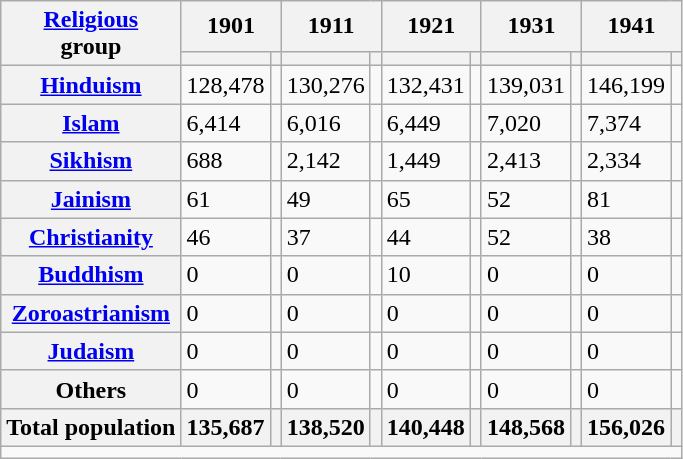<table class="wikitable sortable">
<tr>
<th rowspan="2"><a href='#'>Religious</a><br>group</th>
<th colspan="2">1901</th>
<th colspan="2">1911</th>
<th colspan="2">1921</th>
<th colspan="2">1931</th>
<th colspan="2">1941</th>
</tr>
<tr>
<th><a href='#'></a></th>
<th></th>
<th></th>
<th></th>
<th></th>
<th></th>
<th></th>
<th></th>
<th></th>
<th></th>
</tr>
<tr>
<th><a href='#'>Hinduism</a> </th>
<td>128,478</td>
<td></td>
<td>130,276</td>
<td></td>
<td>132,431</td>
<td></td>
<td>139,031</td>
<td></td>
<td>146,199</td>
<td></td>
</tr>
<tr>
<th><a href='#'>Islam</a> </th>
<td>6,414</td>
<td></td>
<td>6,016</td>
<td></td>
<td>6,449</td>
<td></td>
<td>7,020</td>
<td></td>
<td>7,374</td>
<td></td>
</tr>
<tr>
<th><a href='#'>Sikhism</a> </th>
<td>688</td>
<td></td>
<td>2,142</td>
<td></td>
<td>1,449</td>
<td></td>
<td>2,413</td>
<td></td>
<td>2,334</td>
<td></td>
</tr>
<tr>
<th><a href='#'>Jainism</a> </th>
<td>61</td>
<td></td>
<td>49</td>
<td></td>
<td>65</td>
<td></td>
<td>52</td>
<td></td>
<td>81</td>
<td></td>
</tr>
<tr>
<th><a href='#'>Christianity</a> </th>
<td>46</td>
<td></td>
<td>37</td>
<td></td>
<td>44</td>
<td></td>
<td>52</td>
<td></td>
<td>38</td>
<td></td>
</tr>
<tr>
<th><a href='#'>Buddhism</a> </th>
<td>0</td>
<td></td>
<td>0</td>
<td></td>
<td>10</td>
<td></td>
<td>0</td>
<td></td>
<td>0</td>
<td></td>
</tr>
<tr>
<th><a href='#'>Zoroastrianism</a> </th>
<td>0</td>
<td></td>
<td>0</td>
<td></td>
<td>0</td>
<td></td>
<td>0</td>
<td></td>
<td>0</td>
<td></td>
</tr>
<tr>
<th><a href='#'>Judaism</a> </th>
<td>0</td>
<td></td>
<td>0</td>
<td></td>
<td>0</td>
<td></td>
<td>0</td>
<td></td>
<td>0</td>
<td></td>
</tr>
<tr>
<th>Others</th>
<td>0</td>
<td></td>
<td>0</td>
<td></td>
<td>0</td>
<td></td>
<td>0</td>
<td></td>
<td>0</td>
<td></td>
</tr>
<tr>
<th>Total population</th>
<th>135,687</th>
<th></th>
<th>138,520</th>
<th></th>
<th>140,448</th>
<th></th>
<th>148,568</th>
<th></th>
<th>156,026</th>
<th></th>
</tr>
<tr class="sortbottom">
<td colspan="11"></td>
</tr>
</table>
